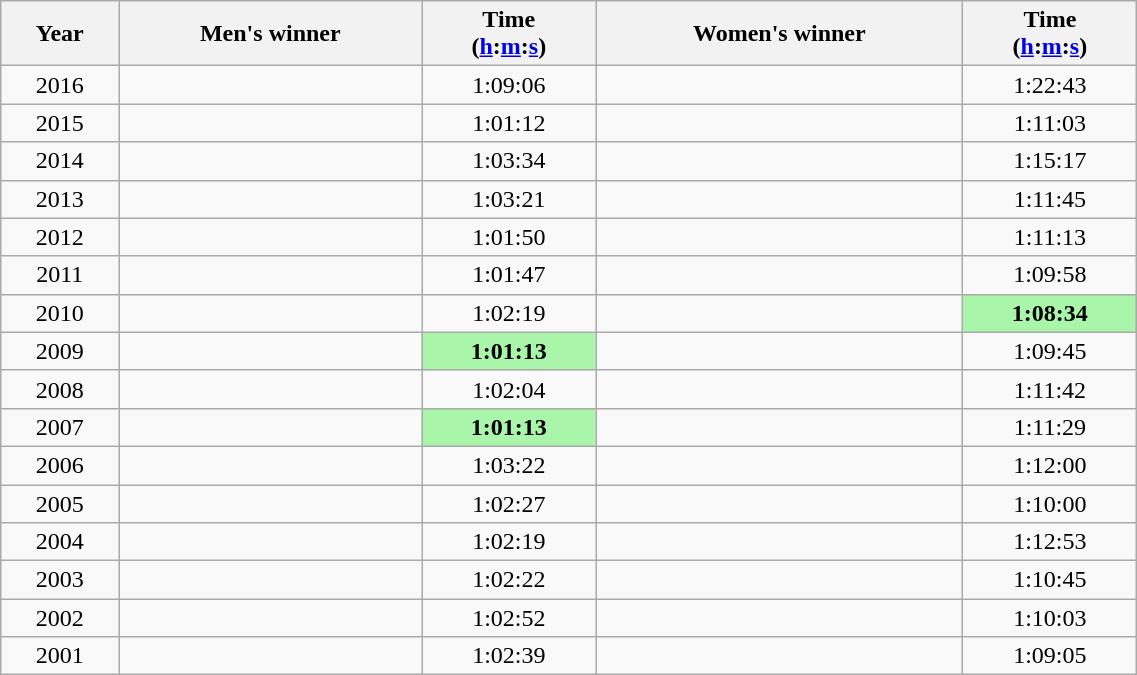<table class="wikitable" style=" text-align:center;" width=60%>
<tr>
<th>Year</th>
<th>Men's winner</th>
<th>Time<br>(<a href='#'>h</a>:<a href='#'>m</a>:<a href='#'>s</a>)</th>
<th>Women's winner</th>
<th>Time<br>(<a href='#'>h</a>:<a href='#'>m</a>:<a href='#'>s</a>)</th>
</tr>
<tr>
<td>2016</td>
<td align=left></td>
<td>1:09:06</td>
<td align=left></td>
<td>1:22:43</td>
</tr>
<tr>
<td>2015</td>
<td align=left></td>
<td>1:01:12</td>
<td align=left></td>
<td>1:11:03</td>
</tr>
<tr>
<td>2014</td>
<td align=left></td>
<td>1:03:34</td>
<td align=left></td>
<td>1:15:17</td>
</tr>
<tr>
<td>2013</td>
<td align=left></td>
<td>1:03:21</td>
<td align=left></td>
<td>1:11:45</td>
</tr>
<tr>
<td>2012</td>
<td align=left></td>
<td>1:01:50</td>
<td align=left></td>
<td>1:11:13</td>
</tr>
<tr>
<td>2011</td>
<td align=left></td>
<td>1:01:47</td>
<td align=left></td>
<td>1:09:58</td>
</tr>
<tr>
<td>2010</td>
<td align=left></td>
<td>1:02:19</td>
<td align=left></td>
<td bgcolor=#A9F5A9><strong> 1:08:34</strong></td>
</tr>
<tr>
<td>2009</td>
<td align=left></td>
<td bgcolor=#A9F5A9><strong> 1:01:13</strong></td>
<td align=left></td>
<td>1:09:45</td>
</tr>
<tr>
<td>2008</td>
<td align=left></td>
<td>1:02:04</td>
<td align=left></td>
<td>1:11:42</td>
</tr>
<tr>
<td>2007</td>
<td align=left></td>
<td bgcolor=#A9F5A9><strong> 1:01:13</strong></td>
<td align=left></td>
<td>1:11:29</td>
</tr>
<tr>
<td>2006</td>
<td align=left></td>
<td>1:03:22</td>
<td align=left></td>
<td>1:12:00</td>
</tr>
<tr>
<td>2005</td>
<td align=left></td>
<td>1:02:27</td>
<td align=left></td>
<td>1:10:00</td>
</tr>
<tr>
<td>2004</td>
<td align=left></td>
<td>1:02:19</td>
<td align=left></td>
<td>1:12:53</td>
</tr>
<tr>
<td>2003</td>
<td align=left></td>
<td>1:02:22</td>
<td align=left></td>
<td>1:10:45</td>
</tr>
<tr>
<td>2002</td>
<td align=left></td>
<td>1:02:52</td>
<td align=left></td>
<td>1:10:03</td>
</tr>
<tr>
<td>2001</td>
<td align=left></td>
<td>1:02:39</td>
<td align=left></td>
<td>1:09:05</td>
</tr>
</table>
